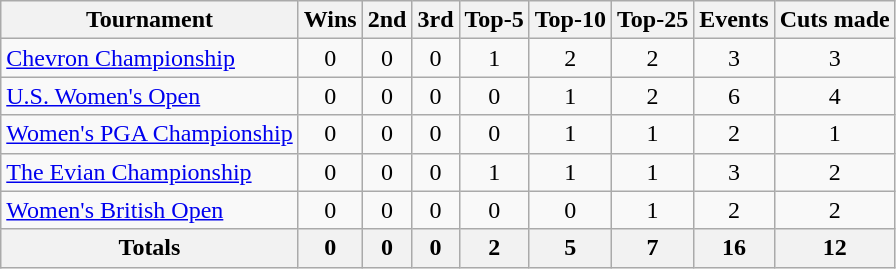<table class=wikitable style=text-align:center>
<tr>
<th>Tournament</th>
<th>Wins</th>
<th>2nd</th>
<th>3rd</th>
<th>Top-5</th>
<th>Top-10</th>
<th>Top-25</th>
<th>Events</th>
<th>Cuts made</th>
</tr>
<tr>
<td align=left><a href='#'>Chevron Championship</a></td>
<td>0</td>
<td>0</td>
<td>0</td>
<td>1</td>
<td>2</td>
<td>2</td>
<td>3</td>
<td>3</td>
</tr>
<tr>
<td align=left><a href='#'>U.S. Women's Open</a></td>
<td>0</td>
<td>0</td>
<td>0</td>
<td>0</td>
<td>1</td>
<td>2</td>
<td>6</td>
<td>4</td>
</tr>
<tr>
<td align=left><a href='#'>Women's PGA Championship</a></td>
<td>0</td>
<td>0</td>
<td>0</td>
<td>0</td>
<td>1</td>
<td>1</td>
<td>2</td>
<td>1</td>
</tr>
<tr>
<td align=left><a href='#'>The Evian Championship</a></td>
<td>0</td>
<td>0</td>
<td>0</td>
<td>1</td>
<td>1</td>
<td>1</td>
<td>3</td>
<td>2</td>
</tr>
<tr>
<td align=left><a href='#'>Women's British Open</a></td>
<td>0</td>
<td>0</td>
<td>0</td>
<td>0</td>
<td>0</td>
<td>1</td>
<td>2</td>
<td>2</td>
</tr>
<tr>
<th>Totals</th>
<th>0</th>
<th>0</th>
<th>0</th>
<th>2</th>
<th>5</th>
<th>7</th>
<th>16</th>
<th>12</th>
</tr>
</table>
